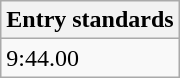<table class="wikitable" border="1" align="upright">
<tr>
<th>Entry standards</th>
</tr>
<tr>
<td>9:44.00</td>
</tr>
</table>
